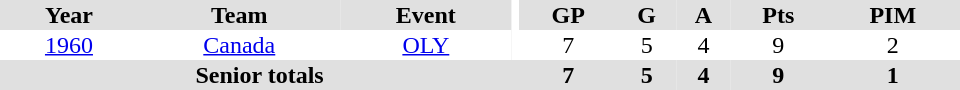<table border="0" cellpadding="1" cellspacing="0" ID="Table3" style="text-align:center; width:40em">
<tr bgcolor="#e0e0e0">
<th>Year</th>
<th>Team</th>
<th>Event</th>
<th rowspan="102" bgcolor="#ffffff"></th>
<th>GP</th>
<th>G</th>
<th>A</th>
<th>Pts</th>
<th>PIM</th>
</tr>
<tr>
<td><a href='#'>1960</a></td>
<td><a href='#'>Canada</a></td>
<td><a href='#'>OLY</a></td>
<td>7</td>
<td>5</td>
<td>4</td>
<td>9</td>
<td>2</td>
</tr>
<tr bgcolor="#e0e0e0">
<th colspan="4">Senior totals</th>
<th>7</th>
<th>5</th>
<th>4</th>
<th>9</th>
<th>1</th>
</tr>
</table>
